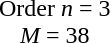<table style="float:right;text-align:center;">
<tr>
<td valign="bottom"></td>
<td valign="bottom"></td>
</tr>
<tr>
<td></td>
<td>Order <em>n</em> = 3<br><em>M</em> = 38</td>
</tr>
</table>
